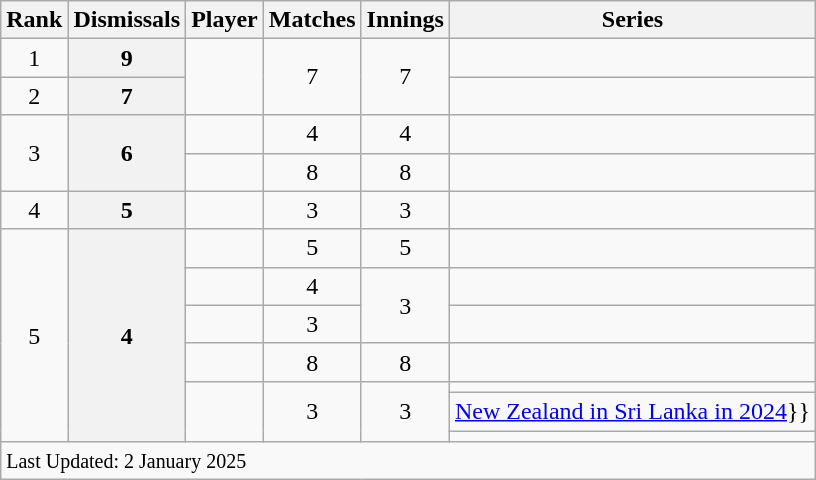<table class="wikitable plainrowheaders sortable">
<tr>
<th scope=col>Rank</th>
<th scope=col>Dismissals</th>
<th scope=col>Player</th>
<th scope=col>Matches</th>
<th scope=col>Innings</th>
<th scope=col>Series</th>
</tr>
<tr>
<td align=center>1</td>
<th scope=row style=text-align:center;>9</th>
<td rowspan=2></td>
<td align=center rowspan=2>7</td>
<td align=center rowspan=2>7</td>
<td></td>
</tr>
<tr>
<td align=center>2</td>
<th scope=row style=text-align:center;>7</th>
<td></td>
</tr>
<tr>
<td align=center rowspan=2>3</td>
<th scope=row style=text-align:center; rowspan=2>6</th>
<td></td>
<td align=center>4</td>
<td align=center>4</td>
<td></td>
</tr>
<tr>
<td></td>
<td align=center>8</td>
<td align=center>8</td>
<td></td>
</tr>
<tr>
<td align=center>4</td>
<th scope=row style=text-align:center;>5</th>
<td> </td>
<td align=center>3</td>
<td align=center>3</td>
<td></td>
</tr>
<tr>
<td align=center rowspan=7>5</td>
<th scope=row style=text-align:center; rowspan=7>4</th>
<td></td>
<td align=center>5</td>
<td align=center>5</td>
<td></td>
</tr>
<tr>
<td> </td>
<td align=center>4</td>
<td align=center rowspan=2>3</td>
<td></td>
</tr>
<tr>
<td></td>
<td align=center>3</td>
<td></td>
</tr>
<tr>
<td></td>
<td align=center>8</td>
<td align=center>8</td>
<td></td>
</tr>
<tr>
<td rowspan=3> </td>
<td align=center rowspan=3>3</td>
<td align=center rowspan=3>3</td>
<td></td>
</tr>
<tr>
<td><a href='#'>New Zealand in Sri Lanka in 2024</a>}}</td>
</tr>
<tr>
<td></td>
</tr>
<tr class=sortbottom>
<td colspan=6><small>Last Updated: 2 January 2025</small></td>
</tr>
</table>
